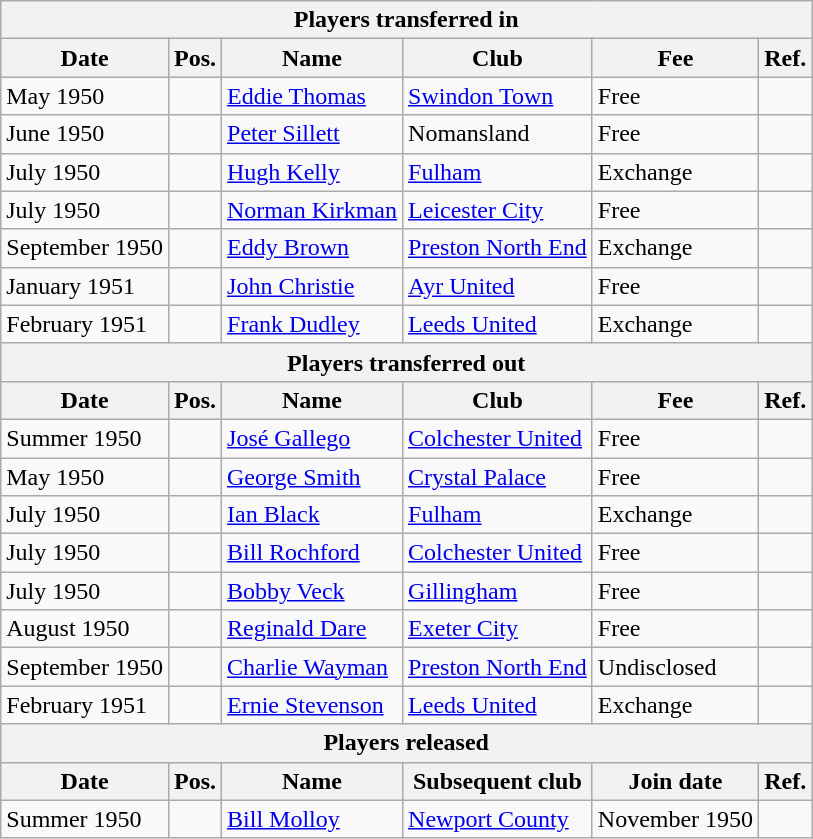<table class="wikitable">
<tr>
<th colspan="6">Players transferred in</th>
</tr>
<tr>
<th>Date</th>
<th>Pos.</th>
<th>Name</th>
<th>Club</th>
<th>Fee</th>
<th>Ref.</th>
</tr>
<tr>
<td>May 1950</td>
<td align="center"></td>
<td> <a href='#'>Eddie Thomas</a></td>
<td> <a href='#'>Swindon Town</a></td>
<td>Free</td>
<td align="center"></td>
</tr>
<tr>
<td>June 1950</td>
<td align="center"></td>
<td> <a href='#'>Peter Sillett</a></td>
<td> Nomansland</td>
<td>Free</td>
<td align="center"></td>
</tr>
<tr>
<td>July 1950</td>
<td align="center"></td>
<td> <a href='#'>Hugh Kelly</a></td>
<td> <a href='#'>Fulham</a></td>
<td>Exchange</td>
<td align="center"></td>
</tr>
<tr>
<td>July 1950</td>
<td align="center"></td>
<td> <a href='#'>Norman Kirkman</a></td>
<td> <a href='#'>Leicester City</a></td>
<td>Free</td>
<td align="center"></td>
</tr>
<tr>
<td>September 1950</td>
<td align="center"></td>
<td> <a href='#'>Eddy Brown</a></td>
<td> <a href='#'>Preston North End</a></td>
<td>Exchange</td>
<td align="center"></td>
</tr>
<tr>
<td>January 1951</td>
<td align="center"></td>
<td> <a href='#'>John Christie</a></td>
<td> <a href='#'>Ayr United</a></td>
<td>Free</td>
<td align="center"></td>
</tr>
<tr>
<td>February 1951</td>
<td align="center"></td>
<td> <a href='#'>Frank Dudley</a></td>
<td> <a href='#'>Leeds United</a></td>
<td>Exchange</td>
<td align="center"></td>
</tr>
<tr>
<th colspan="6">Players transferred out</th>
</tr>
<tr>
<th>Date</th>
<th>Pos.</th>
<th>Name</th>
<th>Club</th>
<th>Fee</th>
<th>Ref.</th>
</tr>
<tr>
<td>Summer 1950</td>
<td align="center"></td>
<td> <a href='#'>José Gallego</a></td>
<td> <a href='#'>Colchester United</a></td>
<td>Free</td>
<td align="center"></td>
</tr>
<tr>
<td>May 1950</td>
<td align="center"></td>
<td> <a href='#'>George Smith</a></td>
<td> <a href='#'>Crystal Palace</a></td>
<td>Free</td>
<td align="center"></td>
</tr>
<tr>
<td>July 1950</td>
<td align="center"></td>
<td> <a href='#'>Ian Black</a></td>
<td> <a href='#'>Fulham</a></td>
<td>Exchange</td>
<td align="center"></td>
</tr>
<tr>
<td>July 1950</td>
<td align="center"></td>
<td> <a href='#'>Bill Rochford</a></td>
<td> <a href='#'>Colchester United</a></td>
<td>Free</td>
<td align="center"></td>
</tr>
<tr>
<td>July 1950</td>
<td align="center"></td>
<td> <a href='#'>Bobby Veck</a></td>
<td> <a href='#'>Gillingham</a></td>
<td>Free</td>
<td align="center"></td>
</tr>
<tr>
<td>August 1950</td>
<td align="center"></td>
<td> <a href='#'>Reginald Dare</a></td>
<td> <a href='#'>Exeter City</a></td>
<td>Free</td>
<td align="center"></td>
</tr>
<tr>
<td>September 1950</td>
<td align="center"></td>
<td> <a href='#'>Charlie Wayman</a></td>
<td> <a href='#'>Preston North End</a></td>
<td>Undisclosed</td>
<td align="center"></td>
</tr>
<tr>
<td>February 1951</td>
<td align="center"></td>
<td> <a href='#'>Ernie Stevenson</a></td>
<td> <a href='#'>Leeds United</a></td>
<td>Exchange</td>
<td align="center"></td>
</tr>
<tr>
<th colspan="6">Players released</th>
</tr>
<tr>
<th>Date</th>
<th>Pos.</th>
<th>Name</th>
<th>Subsequent club</th>
<th>Join date</th>
<th>Ref.</th>
</tr>
<tr>
<td>Summer 1950</td>
<td align="center"></td>
<td> <a href='#'>Bill Molloy</a></td>
<td> <a href='#'>Newport County</a></td>
<td>November 1950</td>
<td align="center"></td>
</tr>
</table>
